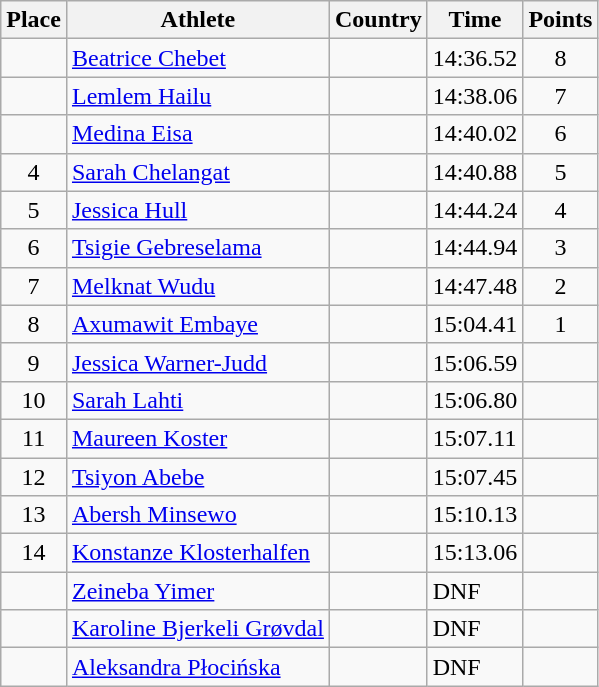<table class="wikitable">
<tr>
<th>Place</th>
<th>Athlete</th>
<th>Country</th>
<th>Time</th>
<th>Points</th>
</tr>
<tr>
<td align=center></td>
<td><a href='#'>Beatrice Chebet</a></td>
<td></td>
<td>14:36.52</td>
<td align=center>8</td>
</tr>
<tr>
<td align=center></td>
<td><a href='#'>Lemlem Hailu</a></td>
<td></td>
<td>14:38.06</td>
<td align=center>7</td>
</tr>
<tr>
<td align=center></td>
<td><a href='#'>Medina Eisa</a></td>
<td></td>
<td>14:40.02</td>
<td align=center>6</td>
</tr>
<tr>
<td align=center>4</td>
<td><a href='#'>Sarah Chelangat</a></td>
<td></td>
<td>14:40.88</td>
<td align=center>5</td>
</tr>
<tr>
<td align=center>5</td>
<td><a href='#'>Jessica Hull</a></td>
<td></td>
<td>14:44.24</td>
<td align=center>4</td>
</tr>
<tr>
<td align=center>6</td>
<td><a href='#'>Tsigie Gebreselama</a></td>
<td></td>
<td>14:44.94</td>
<td align=center>3</td>
</tr>
<tr>
<td align=center>7</td>
<td><a href='#'>Melknat Wudu</a></td>
<td></td>
<td>14:47.48</td>
<td align=center>2</td>
</tr>
<tr>
<td align=center>8</td>
<td><a href='#'>Axumawit Embaye</a></td>
<td></td>
<td>15:04.41</td>
<td align=center>1</td>
</tr>
<tr>
<td align=center>9</td>
<td><a href='#'>Jessica Warner-Judd</a></td>
<td></td>
<td>15:06.59</td>
<td align=center></td>
</tr>
<tr>
<td align=center>10</td>
<td><a href='#'>Sarah Lahti</a></td>
<td></td>
<td>15:06.80</td>
<td align=center></td>
</tr>
<tr>
<td align=center>11</td>
<td><a href='#'>Maureen Koster</a></td>
<td></td>
<td>15:07.11</td>
<td align=center></td>
</tr>
<tr>
<td align=center>12</td>
<td><a href='#'>Tsiyon Abebe</a></td>
<td></td>
<td>15:07.45</td>
<td align=center></td>
</tr>
<tr>
<td align=center>13</td>
<td><a href='#'>Abersh Minsewo</a></td>
<td></td>
<td>15:10.13</td>
<td align=center></td>
</tr>
<tr>
<td align=center>14</td>
<td><a href='#'>Konstanze Klosterhalfen</a></td>
<td></td>
<td>15:13.06</td>
<td align=center></td>
</tr>
<tr>
<td align=center></td>
<td><a href='#'>Zeineba Yimer</a></td>
<td></td>
<td>DNF</td>
<td align=center></td>
</tr>
<tr>
<td align=center></td>
<td><a href='#'>Karoline Bjerkeli Grøvdal</a></td>
<td></td>
<td>DNF</td>
<td align=center></td>
</tr>
<tr>
<td align=center></td>
<td><a href='#'>Aleksandra Płocińska</a></td>
<td></td>
<td>DNF</td>
<td align=center></td>
</tr>
</table>
